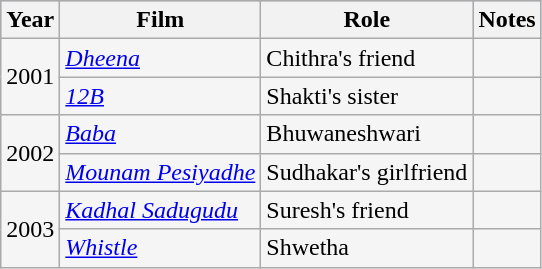<table class="wikitable sortable" style="background:#f5f5f5;">
<tr style="background:#B0C4DE;">
<th>Year</th>
<th>Film</th>
<th>Role</th>
<th class=unsortable>Notes</th>
</tr>
<tr>
<td rowspan="2">2001</td>
<td><em><a href='#'>Dheena</a></em></td>
<td>Chithra's friend</td>
<td></td>
</tr>
<tr>
<td><em><a href='#'>12B</a></em></td>
<td>Shakti's sister</td>
<td></td>
</tr>
<tr>
<td rowspan="2">2002</td>
<td><em><a href='#'>Baba</a></em></td>
<td>Bhuwaneshwari</td>
<td></td>
</tr>
<tr>
<td><em><a href='#'>Mounam Pesiyadhe</a></em></td>
<td>Sudhakar's girlfriend</td>
<td></td>
</tr>
<tr>
<td rowspan="2">2003</td>
<td><em><a href='#'>Kadhal Sadugudu</a></em></td>
<td>Suresh's friend</td>
<td></td>
</tr>
<tr>
<td><em><a href='#'>Whistle</a></em></td>
<td>Shwetha</td>
<td></td>
</tr>
</table>
